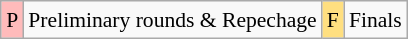<table class="wikitable" style="margin:0.5em auto; font-size:90%; line-height:1.25em;">
<tr>
<td bgcolor="#FFBBBB" align=center>P</td>
<td>Preliminary rounds & Repechage</td>
<td bgcolor="#FFDF80" align=center>F</td>
<td>Finals</td>
</tr>
</table>
